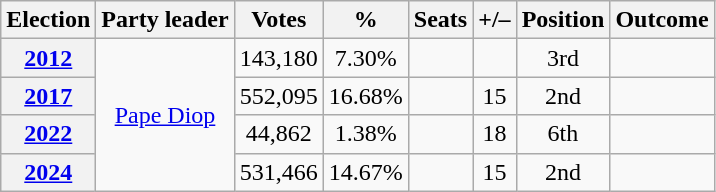<table class="wikitable" style="text-align:center">
<tr>
<th>Election</th>
<th>Party leader</th>
<th>Votes</th>
<th>%</th>
<th>Seats</th>
<th>+/–</th>
<th><strong>Position</strong></th>
<th><strong>Outcome</strong></th>
</tr>
<tr>
<th><a href='#'>2012</a></th>
<td rowspan="4"><a href='#'>Pape Diop</a></td>
<td>143,180</td>
<td>7.30%</td>
<td style="text-align:center;"></td>
<td></td>
<td>3rd</td>
<td></td>
</tr>
<tr>
<th><a href='#'>2017</a></th>
<td>552,095</td>
<td>16.68%</td>
<td></td>
<td> 15</td>
<td> 2nd</td>
<td></td>
</tr>
<tr>
<th><a href='#'>2022</a></th>
<td>44,862</td>
<td>1.38%</td>
<td></td>
<td> 18</td>
<td> 6th</td>
<td></td>
</tr>
<tr>
<th><a href='#'>2024</a></th>
<td>531,466</td>
<td>14.67%</td>
<td></td>
<td> 15</td>
<td> 2nd</td>
<td></td>
</tr>
</table>
